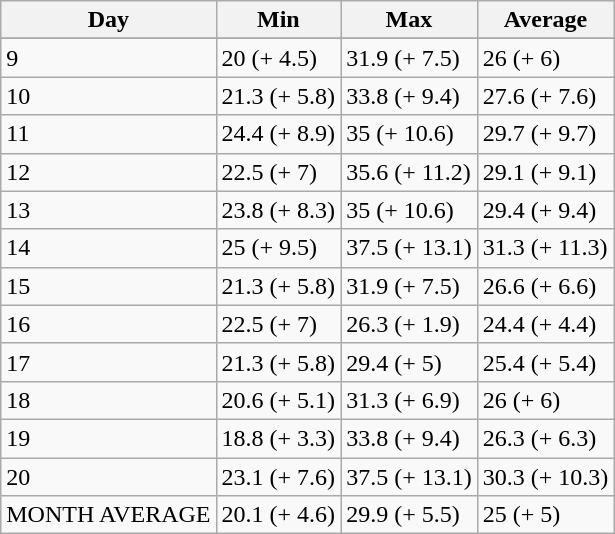<table class="wikitable">
<tr>
<th>Day</th>
<th>Min</th>
<th>Max</th>
<th>Average</th>
</tr>
<tr>
</tr>
<tr>
<td>9</td>
<td>20 (+ 4.5)</td>
<td>31.9 (+ 7.5)</td>
<td>26 (+ 6)</td>
</tr>
<tr>
<td>10</td>
<td>21.3 (+ 5.8)</td>
<td>33.8 (+ 9.4)</td>
<td>27.6 (+ 7.6)</td>
</tr>
<tr>
<td>11</td>
<td>24.4 (+ 8.9)</td>
<td>35 (+ 10.6)</td>
<td>29.7 (+ 9.7)</td>
</tr>
<tr>
<td>12</td>
<td>22.5 (+ 7)</td>
<td>35.6 (+ 11.2)</td>
<td>29.1 (+ 9.1)</td>
</tr>
<tr>
<td>13</td>
<td>23.8 (+ 8.3)</td>
<td>35 (+ 10.6)</td>
<td>29.4 (+ 9.4)</td>
</tr>
<tr>
<td>14</td>
<td>25 (+ 9.5)</td>
<td>37.5 (+ 13.1)</td>
<td>31.3 (+ 11.3)</td>
</tr>
<tr>
<td>15</td>
<td>21.3 (+ 5.8)</td>
<td>31.9 (+ 7.5)</td>
<td>26.6 (+ 6.6)</td>
</tr>
<tr>
<td>16</td>
<td>22.5 (+ 7)</td>
<td>26.3 (+ 1.9)</td>
<td>24.4 (+ 4.4)</td>
</tr>
<tr>
<td>17</td>
<td>21.3 (+ 5.8)</td>
<td>29.4 (+ 5)</td>
<td>25.4 (+ 5.4)</td>
</tr>
<tr>
<td>18</td>
<td>20.6 (+ 5.1)</td>
<td>31.3 (+ 6.9)</td>
<td>26 (+ 6)</td>
</tr>
<tr>
<td>19</td>
<td>18.8 (+ 3.3)</td>
<td>33.8 (+ 9.4)</td>
<td>26.3 (+ 6.3)</td>
</tr>
<tr>
<td>20</td>
<td>23.1 (+ 7.6)</td>
<td>37.5 (+ 13.1)</td>
<td>30.3 (+ 10.3)</td>
</tr>
<tr>
<td>MONTH AVERAGE</td>
<td>20.1 (+ 4.6)</td>
<td>29.9 (+ 5.5)</td>
<td>25 (+ 5)</td>
</tr>
</table>
